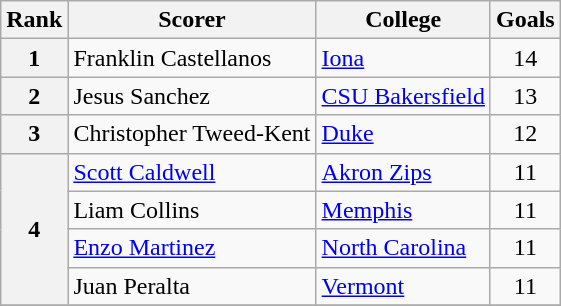<table class="wikitable">
<tr>
<th>Rank</th>
<th>Scorer</th>
<th>College</th>
<th>Goals</th>
</tr>
<tr>
<th>1</th>
<td> Franklin Castellanos</td>
<td><a href='#'>Iona</a></td>
<td style="text-align:center;">14</td>
</tr>
<tr>
<th>2</th>
<td> Jesus Sanchez</td>
<td><a href='#'>CSU Bakersfield</a></td>
<td style="text-align:center;">13</td>
</tr>
<tr>
<th>3</th>
<td> Christopher Tweed-Kent</td>
<td><a href='#'>Duke</a></td>
<td style="text-align:center;">12</td>
</tr>
<tr>
<th rowspan="4">4</th>
<td> <a href='#'>Scott Caldwell</a></td>
<td><a href='#'>Akron Zips</a></td>
<td style="text-align:center;">11</td>
</tr>
<tr>
<td> Liam Collins</td>
<td><a href='#'>Memphis</a></td>
<td style="text-align:center;">11</td>
</tr>
<tr>
<td> <a href='#'>Enzo Martinez</a></td>
<td><a href='#'>North Carolina</a></td>
<td style="text-align:center;">11</td>
</tr>
<tr>
<td> Juan Peralta</td>
<td><a href='#'>Vermont</a></td>
<td style="text-align:center;">11</td>
</tr>
<tr>
</tr>
</table>
